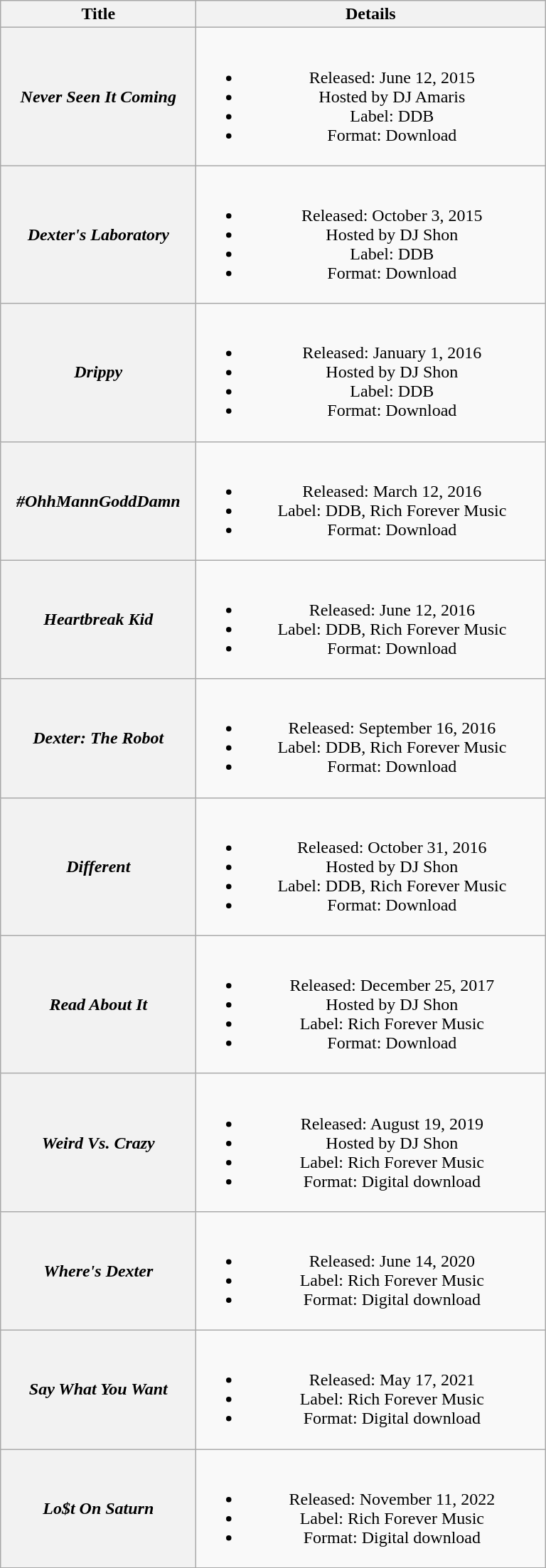<table class="wikitable plainrowheaders" style="text-align:center">
<tr>
<th scope="col" style="width:11em;">Title</th>
<th scope="col" style="width:20em;">Details</th>
</tr>
<tr>
<th scope="row"><em>Never Seen It Coming</em></th>
<td><br><ul><li>Released: June 12, 2015</li><li>Hosted by DJ Amaris</li><li>Label: DDB</li><li>Format: Download</li></ul></td>
</tr>
<tr>
<th scope="row"><em>Dexter's Laboratory</em></th>
<td><br><ul><li>Released: October 3, 2015</li><li>Hosted by DJ Shon</li><li>Label: DDB</li><li>Format: Download</li></ul></td>
</tr>
<tr>
<th scope="row"><em>Drippy</em></th>
<td><br><ul><li>Released: January 1, 2016</li><li>Hosted by DJ Shon</li><li>Label: DDB</li><li>Format: Download</li></ul></td>
</tr>
<tr>
<th scope="row"><em>#OhhMannGoddDamn</em></th>
<td><br><ul><li>Released: March 12, 2016</li><li>Label: DDB, Rich Forever Music</li><li>Format: Download</li></ul></td>
</tr>
<tr>
<th scope="row"><em>Heartbreak Kid</em></th>
<td><br><ul><li>Released: June 12, 2016</li><li>Label: DDB, Rich Forever Music</li><li>Format: Download</li></ul></td>
</tr>
<tr>
<th scope="row"><em>Dexter: The Robot</em></th>
<td><br><ul><li>Released: September 16, 2016</li><li>Label: DDB, Rich Forever Music</li><li>Format: Download</li></ul></td>
</tr>
<tr>
<th scope="row"><em>Different</em></th>
<td><br><ul><li>Released: October 31, 2016</li><li>Hosted by DJ Shon</li><li>Label: DDB, Rich Forever Music</li><li>Format: Download</li></ul></td>
</tr>
<tr>
<th scope="row"><em>Read About It</em></th>
<td><br><ul><li>Released: December 25, 2017</li><li>Hosted by DJ Shon</li><li>Label: Rich Forever Music</li><li>Format: Download</li></ul></td>
</tr>
<tr>
<th scope="row"><em>Weird Vs. Crazy</em></th>
<td><br><ul><li>Released: August 19, 2019</li><li>Hosted by DJ Shon</li><li>Label: Rich Forever Music</li><li>Format: Digital download</li></ul></td>
</tr>
<tr>
<th scope="row"><em>Where's Dexter</em></th>
<td><br><ul><li>Released: June 14, 2020</li><li>Label: Rich Forever Music</li><li>Format: Digital download</li></ul></td>
</tr>
<tr>
<th scope="row"><em>Say What You Want</em></th>
<td><br><ul><li>Released: May 17, 2021</li><li>Label: Rich Forever Music</li><li>Format: Digital download</li></ul></td>
</tr>
<tr>
<th scope="row"><em>Lo$t On Saturn</em></th>
<td><br><ul><li>Released: November 11, 2022</li><li>Label: Rich Forever Music</li><li>Format: Digital download</li></ul></td>
</tr>
</table>
